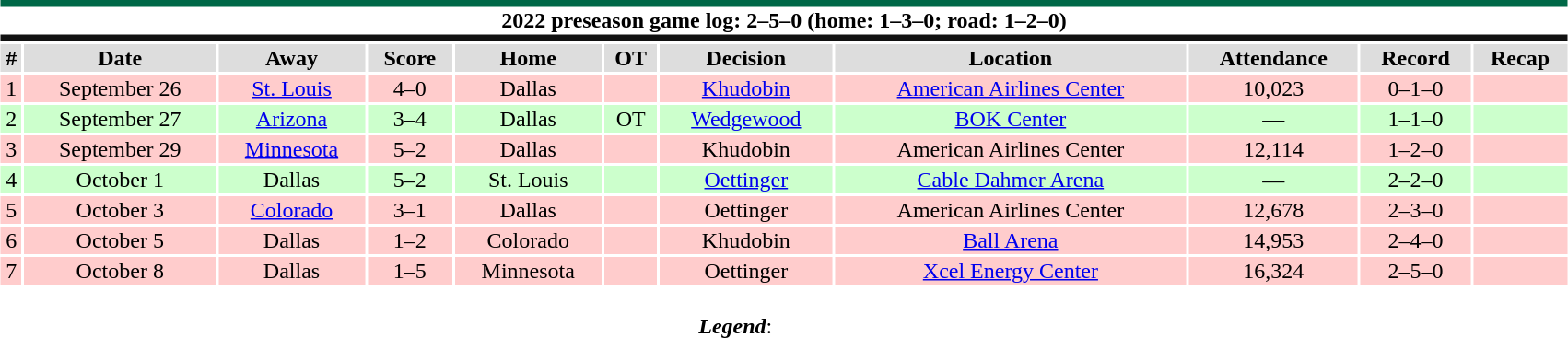<table class="toccolours collapsible collapsed" style="width:90%; clear:both; margin:1.5em auto; text-align:center;">
<tr>
<th colspan="11" style="background:#FFFFFF; border-top:#006847 5px solid; border-bottom:#111111 5px solid;">2022 preseason game log: 2–5–0 (home: 1–3–0; road: 1–2–0)</th>
</tr>
<tr style="background:#ddd;">
<th>#</th>
<th>Date</th>
<th>Away</th>
<th>Score</th>
<th>Home</th>
<th>OT</th>
<th>Decision</th>
<th>Location</th>
<th>Attendance</th>
<th>Record</th>
<th>Recap</th>
</tr>
<tr style="background:#fcc;">
<td>1</td>
<td>September 26</td>
<td><a href='#'>St. Louis</a></td>
<td>4–0</td>
<td>Dallas</td>
<td></td>
<td><a href='#'>Khudobin</a></td>
<td><a href='#'>American Airlines Center</a></td>
<td>10,023</td>
<td>0–1–0</td>
<td></td>
</tr>
<tr style="background:#cfc;">
<td>2</td>
<td>September 27</td>
<td><a href='#'>Arizona</a></td>
<td>3–4</td>
<td>Dallas</td>
<td>OT</td>
<td><a href='#'>Wedgewood</a></td>
<td><a href='#'>BOK Center</a></td>
<td>—</td>
<td>1–1–0</td>
<td></td>
</tr>
<tr style="background:#fcc;">
<td>3</td>
<td>September 29</td>
<td><a href='#'>Minnesota</a></td>
<td>5–2</td>
<td>Dallas</td>
<td></td>
<td>Khudobin</td>
<td>American Airlines Center</td>
<td>12,114</td>
<td>1–2–0</td>
<td></td>
</tr>
<tr style="background:#cfc;">
<td>4</td>
<td>October 1</td>
<td>Dallas</td>
<td>5–2</td>
<td>St. Louis</td>
<td></td>
<td><a href='#'>Oettinger</a></td>
<td><a href='#'>Cable Dahmer Arena</a></td>
<td>—</td>
<td>2–2–0</td>
<td></td>
</tr>
<tr style="background:#fcc;">
<td>5</td>
<td>October 3</td>
<td><a href='#'>Colorado</a></td>
<td>3–1</td>
<td>Dallas</td>
<td></td>
<td>Oettinger</td>
<td>American Airlines Center</td>
<td>12,678</td>
<td>2–3–0</td>
<td></td>
</tr>
<tr style="background:#fcc;">
<td>6</td>
<td>October 5</td>
<td>Dallas</td>
<td>1–2</td>
<td>Colorado</td>
<td></td>
<td>Khudobin</td>
<td><a href='#'>Ball Arena</a></td>
<td>14,953</td>
<td>2–4–0</td>
<td></td>
</tr>
<tr style="background:#fcc;">
<td>7</td>
<td>October 8</td>
<td>Dallas</td>
<td>1–5</td>
<td>Minnesota</td>
<td></td>
<td>Oettinger</td>
<td><a href='#'>Xcel Energy Center</a></td>
<td>16,324</td>
<td>2–5–0</td>
<td></td>
</tr>
<tr>
<td colspan="10" style="text-align:center;"><br><strong><em>Legend</em></strong>:


</td>
</tr>
</table>
